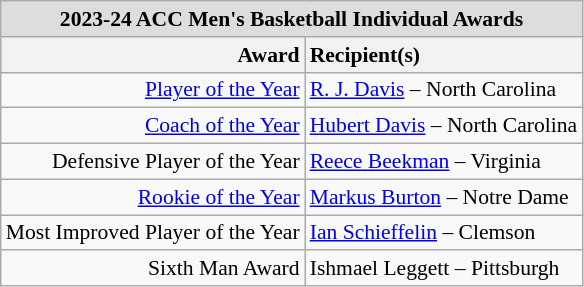<table class="wikitable" style="white-space:nowrap; font-size:90%;">
<tr>
<td colspan="7" style="text-align:center; background:#ddd;"><strong>2023-24 ACC Men's Basketball Individual Awards</strong></td>
</tr>
<tr>
<th style="text-align:right;">Award</th>
<th style="text-align:left;">Recipient(s)</th>
</tr>
<tr>
<td style="text-align:right;"><a href='#'>Player of the Year</a></td>
<td style="text-align:left;"><a href='#'>R. J. Davis</a> – North Carolina</td>
</tr>
<tr>
<td style="text-align:right;"><a href='#'>Coach of the Year</a></td>
<td style="text-align:left;"><a href='#'>Hubert Davis</a> – North Carolina</td>
</tr>
<tr>
<td style="text-align:right;">Defensive Player of the Year</td>
<td style="text-align:left;"><a href='#'>Reece Beekman</a> – Virginia</td>
</tr>
<tr>
<td style="text-align:right;"><a href='#'>Rookie of the Year</a></td>
<td style="text-align:left;"><a href='#'>Markus Burton</a> – Notre Dame</td>
</tr>
<tr>
<td style="text-align:right;">Most Improved Player of the Year</td>
<td style="text-align:left;"><a href='#'>Ian Schieffelin</a> – Clemson</td>
</tr>
<tr>
<td style="text-align:right;">Sixth Man Award</td>
<td style="text-align:left;">Ishmael Leggett – Pittsburgh</td>
</tr>
</table>
